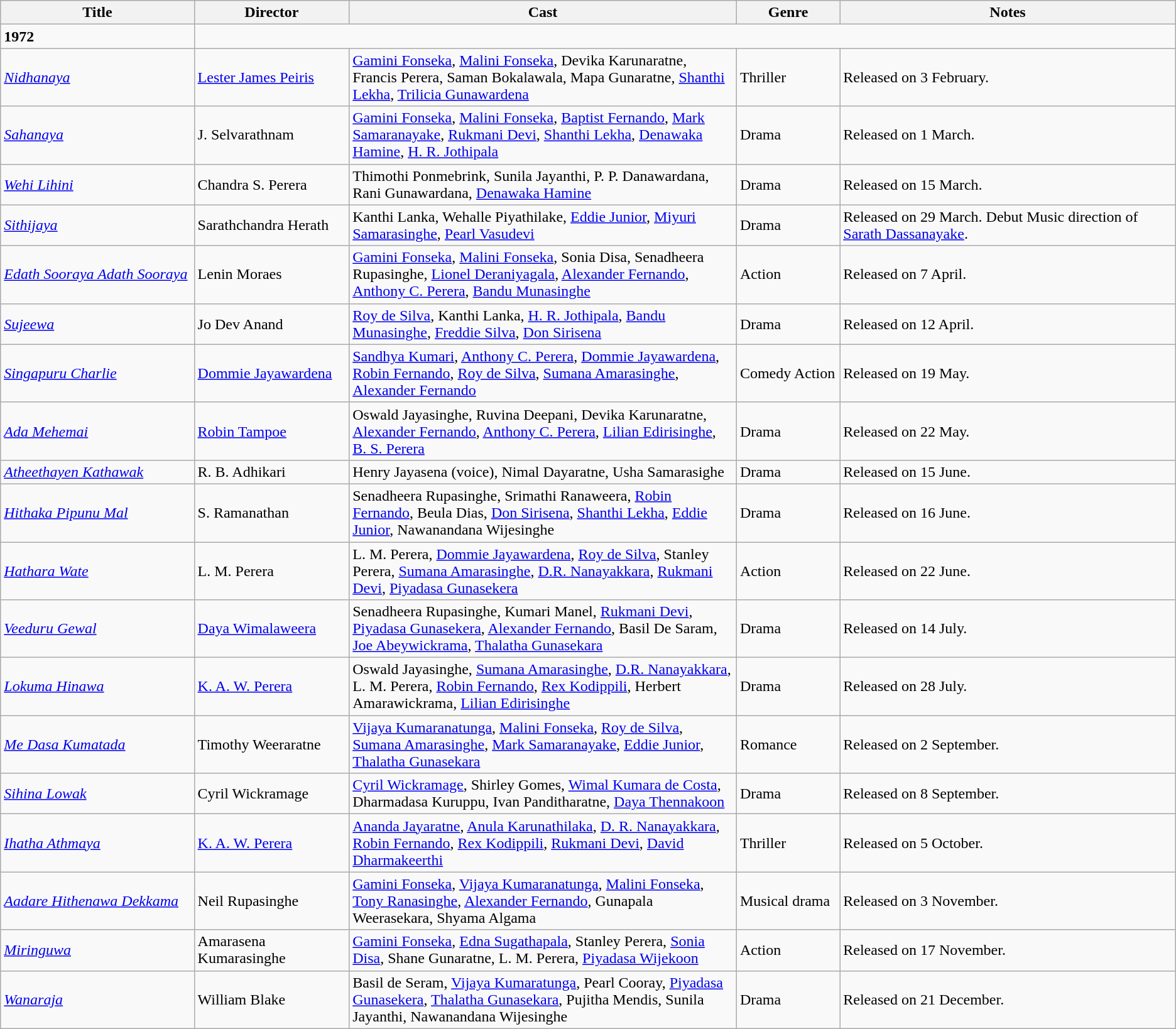<table class="wikitable">
<tr>
<th width=15%>Title</th>
<th width=12%>Director</th>
<th width=30%>Cast</th>
<th width=8%>Genre</th>
<th width=26%>Notes</th>
</tr>
<tr>
<td><strong>1972</strong></td>
</tr>
<tr>
<td><em><a href='#'>Nidhanaya</a></em></td>
<td><a href='#'>Lester James Peiris</a></td>
<td><a href='#'>Gamini Fonseka</a>, <a href='#'>Malini Fonseka</a>, Devika Karunaratne, Francis Perera, Saman Bokalawala, Mapa Gunaratne, <a href='#'>Shanthi Lekha</a>, <a href='#'>Trilicia Gunawardena</a></td>
<td>Thriller</td>
<td>Released on 3 February.</td>
</tr>
<tr>
<td><em><a href='#'>Sahanaya</a></em></td>
<td>J. Selvarathnam</td>
<td><a href='#'>Gamini Fonseka</a>, <a href='#'>Malini Fonseka</a>, <a href='#'>Baptist Fernando</a>, <a href='#'>Mark Samaranayake</a>, <a href='#'>Rukmani Devi</a>, <a href='#'>Shanthi Lekha</a>, <a href='#'>Denawaka Hamine</a>, <a href='#'>H. R. Jothipala</a></td>
<td>Drama</td>
<td>Released on 1 March.</td>
</tr>
<tr>
<td><em><a href='#'>Wehi Lihini</a></em></td>
<td>Chandra S. Perera</td>
<td>Thimothi Ponmebrink, Sunila Jayanthi, P. P. Danawardana, Rani Gunawardana, <a href='#'>Denawaka Hamine</a></td>
<td>Drama</td>
<td>Released on 15 March.</td>
</tr>
<tr>
<td><em><a href='#'>Sithijaya</a></em></td>
<td>Sarathchandra Herath</td>
<td>Kanthi Lanka, Wehalle Piyathilake, <a href='#'>Eddie Junior</a>, <a href='#'>Miyuri Samarasinghe</a>, <a href='#'>Pearl Vasudevi</a></td>
<td>Drama</td>
<td>Released on 29 March. Debut Music direction of <a href='#'>Sarath Dassanayake</a>.</td>
</tr>
<tr>
<td><em><a href='#'>Edath Sooraya Adath Sooraya</a></em></td>
<td>Lenin Moraes</td>
<td><a href='#'>Gamini Fonseka</a>, <a href='#'>Malini Fonseka</a>, Sonia Disa, Senadheera Rupasinghe, <a href='#'>Lionel Deraniyagala</a>, <a href='#'>Alexander Fernando</a>, <a href='#'>Anthony C. Perera</a>, <a href='#'>Bandu Munasinghe</a></td>
<td>Action</td>
<td>Released on 7 April.</td>
</tr>
<tr>
<td><em><a href='#'>Sujeewa</a></em></td>
<td>Jo Dev Anand</td>
<td><a href='#'>Roy de Silva</a>, Kanthi Lanka, <a href='#'>H. R. Jothipala</a>, <a href='#'>Bandu Munasinghe</a>, <a href='#'>Freddie Silva</a>, <a href='#'>Don Sirisena</a></td>
<td>Drama</td>
<td>Released on 12 April.</td>
</tr>
<tr>
<td><em><a href='#'>Singapuru Charlie</a></em></td>
<td><a href='#'>Dommie Jayawardena</a></td>
<td><a href='#'>Sandhya Kumari</a>, <a href='#'>Anthony C. Perera</a>, <a href='#'>Dommie Jayawardena</a>, <a href='#'>Robin Fernando</a>, <a href='#'>Roy de Silva</a>, <a href='#'>Sumana Amarasinghe</a>, <a href='#'>Alexander Fernando</a></td>
<td>Comedy Action</td>
<td>Released on 19 May.</td>
</tr>
<tr>
<td><em><a href='#'>Ada Mehemai</a></em></td>
<td><a href='#'>Robin Tampoe</a></td>
<td>Oswald Jayasinghe, Ruvina Deepani, Devika Karunaratne, <a href='#'>Alexander Fernando</a>, <a href='#'>Anthony C. Perera</a>, <a href='#'>Lilian Edirisinghe</a>, <a href='#'>B. S. Perera</a></td>
<td>Drama</td>
<td>Released on 22 May.</td>
</tr>
<tr>
<td><em><a href='#'>Atheethayen Kathawak</a></em></td>
<td>R. B. Adhikari</td>
<td>Henry Jayasena (voice), Nimal Dayaratne, Usha Samarasighe</td>
<td>Drama</td>
<td>Released on 15 June.</td>
</tr>
<tr>
<td><em><a href='#'>Hithaka Pipunu Mal</a></em></td>
<td>S. Ramanathan</td>
<td>Senadheera Rupasinghe, Srimathi Ranaweera, <a href='#'>Robin Fernando</a>, Beula Dias, <a href='#'>Don Sirisena</a>, <a href='#'>Shanthi Lekha</a>, <a href='#'>Eddie Junior</a>, Nawanandana Wijesinghe</td>
<td>Drama</td>
<td>Released on 16 June.</td>
</tr>
<tr>
<td><em><a href='#'>Hathara Wate</a></em></td>
<td>L. M. Perera</td>
<td>L. M. Perera, <a href='#'>Dommie Jayawardena</a>, <a href='#'>Roy de Silva</a>, Stanley Perera, <a href='#'>Sumana Amarasinghe</a>, <a href='#'>D.R. Nanayakkara</a>, <a href='#'>Rukmani Devi</a>, <a href='#'>Piyadasa Gunasekera</a></td>
<td>Action</td>
<td>Released on 22 June.</td>
</tr>
<tr>
<td><em><a href='#'>Veeduru Gewal</a></em></td>
<td><a href='#'>Daya Wimalaweera</a></td>
<td>Senadheera Rupasinghe, Kumari Manel, <a href='#'>Rukmani Devi</a>, <a href='#'>Piyadasa Gunasekera</a>, <a href='#'>Alexander Fernando</a>, Basil De Saram, <a href='#'>Joe Abeywickrama</a>, <a href='#'>Thalatha Gunasekara</a></td>
<td>Drama</td>
<td>Released on 14 July.</td>
</tr>
<tr>
<td><em><a href='#'>Lokuma Hinawa</a></em></td>
<td><a href='#'>K. A. W. Perera</a></td>
<td>Oswald Jayasinghe, <a href='#'>Sumana Amarasinghe</a>, <a href='#'>D.R. Nanayakkara</a>, L. M. Perera, <a href='#'>Robin Fernando</a>, <a href='#'>Rex Kodippili</a>, Herbert Amarawickrama, <a href='#'>Lilian Edirisinghe</a></td>
<td>Drama</td>
<td>Released on 28 July.</td>
</tr>
<tr>
<td><em><a href='#'>Me Dasa Kumatada</a></em></td>
<td>Timothy Weeraratne</td>
<td><a href='#'>Vijaya Kumaranatunga</a>, <a href='#'>Malini Fonseka</a>, <a href='#'>Roy de Silva</a>, <a href='#'>Sumana Amarasinghe</a>, <a href='#'>Mark Samaranayake</a>, <a href='#'>Eddie Junior</a>, <a href='#'>Thalatha Gunasekara</a></td>
<td>Romance</td>
<td>Released on 2 September.</td>
</tr>
<tr>
<td><em><a href='#'>Sihina Lowak</a></em></td>
<td>Cyril Wickramage</td>
<td><a href='#'>Cyril Wickramage</a>, Shirley Gomes, <a href='#'>Wimal Kumara de Costa</a>, Dharmadasa Kuruppu, Ivan Panditharatne, <a href='#'>Daya Thennakoon</a></td>
<td>Drama</td>
<td>Released on 8 September.</td>
</tr>
<tr>
<td><em><a href='#'>Ihatha Athmaya</a></em></td>
<td><a href='#'>K. A. W. Perera</a></td>
<td><a href='#'>Ananda Jayaratne</a>, <a href='#'>Anula Karunathilaka</a>, <a href='#'>D. R. Nanayakkara</a>, <a href='#'>Robin Fernando</a>, <a href='#'>Rex Kodippili</a>, <a href='#'>Rukmani Devi</a>, <a href='#'>David Dharmakeerthi</a></td>
<td>Thriller</td>
<td>Released on 5 October.</td>
</tr>
<tr>
<td><em><a href='#'>Aadare Hithenawa Dekkama</a></em></td>
<td>Neil Rupasinghe</td>
<td><a href='#'>Gamini Fonseka</a>, <a href='#'>Vijaya Kumaranatunga</a>, <a href='#'>Malini Fonseka</a>, <a href='#'>Tony Ranasinghe</a>, <a href='#'>Alexander Fernando</a>, Gunapala Weerasekara, Shyama Algama</td>
<td>Musical drama</td>
<td>Released on 3 November.</td>
</tr>
<tr>
<td><em><a href='#'>Miringuwa</a></em></td>
<td>Amarasena Kumarasinghe</td>
<td><a href='#'>Gamini Fonseka</a>, <a href='#'>Edna Sugathapala</a>, Stanley Perera, <a href='#'>Sonia Disa</a>, Shane Gunaratne, L. M. Perera, <a href='#'>Piyadasa Wijekoon</a></td>
<td>Action</td>
<td>Released on 17 November.</td>
</tr>
<tr>
<td><em><a href='#'>Wanaraja</a></em></td>
<td>William Blake</td>
<td>Basil de Seram, <a href='#'>Vijaya Kumaratunga</a>, Pearl Cooray, <a href='#'>Piyadasa Gunasekera</a>, <a href='#'>Thalatha Gunasekara</a>, Pujitha Mendis, Sunila Jayanthi, Nawanandana Wijesinghe</td>
<td>Drama</td>
<td>Released on 21 December.</td>
</tr>
</table>
